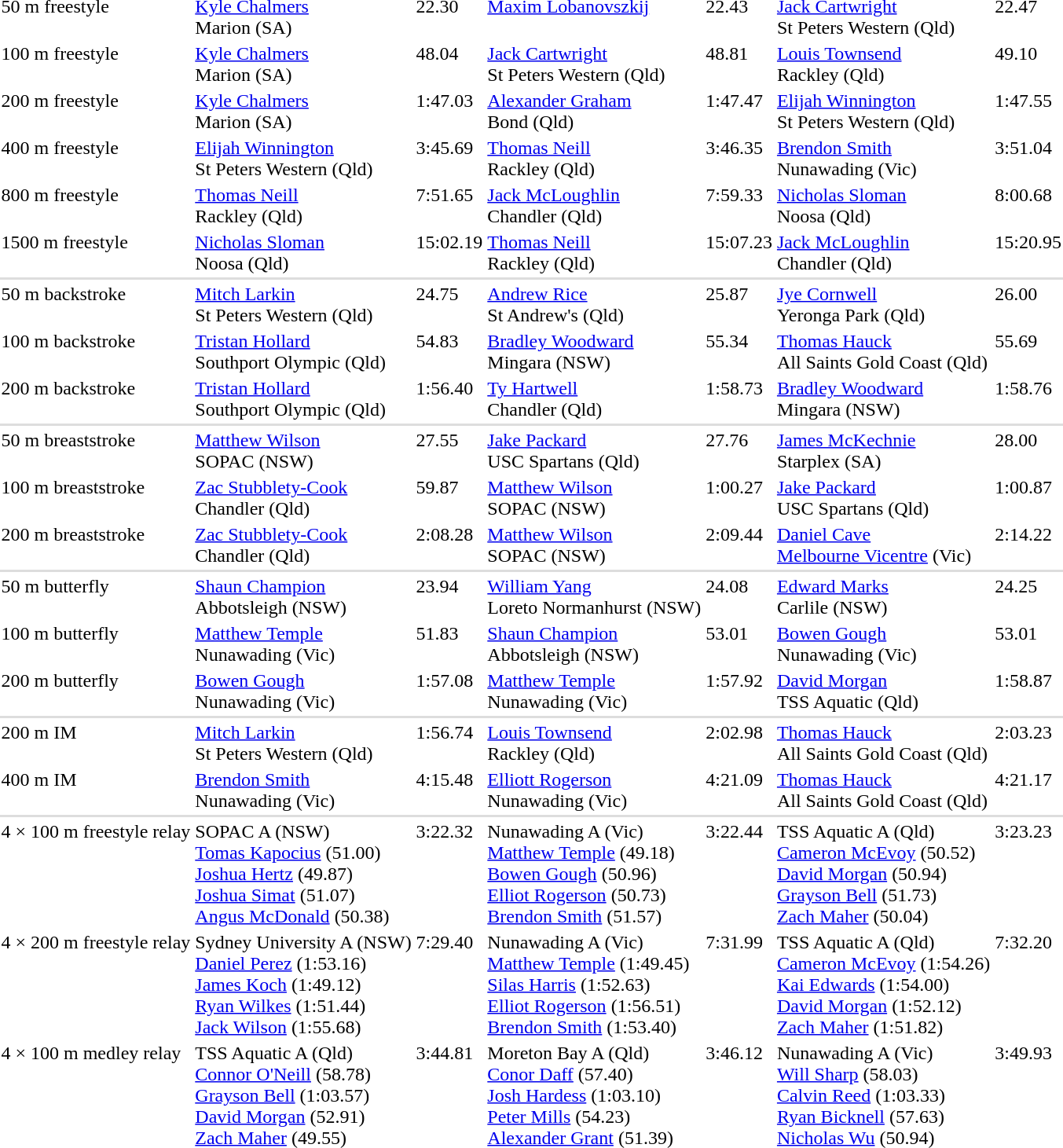<table>
<tr valign="top">
<td>50 m freestyle</td>
<td><a href='#'>Kyle Chalmers</a><br>Marion (SA)</td>
<td>22.30</td>
<td><a href='#'>Maxim Lobanovszkij</a><br></td>
<td>22.43</td>
<td><a href='#'>Jack Cartwright</a><br>St Peters Western (Qld)</td>
<td>22.47</td>
</tr>
<tr valign="top">
<td>100 m freestyle</td>
<td><a href='#'>Kyle Chalmers</a><br>Marion (SA)</td>
<td>48.04</td>
<td><a href='#'>Jack Cartwright</a><br>St Peters Western (Qld)</td>
<td>48.81</td>
<td><a href='#'>Louis Townsend</a><br>Rackley (Qld)</td>
<td>49.10</td>
</tr>
<tr valign="top">
<td>200 m freestyle</td>
<td><a href='#'>Kyle Chalmers</a><br>Marion (SA)</td>
<td>1:47.03</td>
<td><a href='#'>Alexander Graham</a><br>Bond (Qld)</td>
<td>1:47.47</td>
<td><a href='#'>Elijah Winnington</a><br>St Peters Western (Qld)</td>
<td>1:47.55</td>
</tr>
<tr valign="top">
<td>400 m freestyle</td>
<td><a href='#'>Elijah Winnington</a><br>St Peters Western (Qld)</td>
<td>3:45.69</td>
<td><a href='#'>Thomas Neill</a><br>Rackley (Qld)</td>
<td>3:46.35</td>
<td><a href='#'>Brendon Smith</a><br>Nunawading (Vic)</td>
<td>3:51.04</td>
</tr>
<tr valign="top">
<td>800 m freestyle</td>
<td><a href='#'>Thomas Neill</a><br>Rackley (Qld)</td>
<td>7:51.65</td>
<td><a href='#'>Jack McLoughlin</a><br>Chandler (Qld)</td>
<td>7:59.33</td>
<td><a href='#'>Nicholas Sloman</a><br>Noosa (Qld)</td>
<td>8:00.68</td>
</tr>
<tr valign="top">
<td>1500 m freestyle</td>
<td><a href='#'>Nicholas Sloman</a><br>Noosa (Qld)</td>
<td>15:02.19</td>
<td><a href='#'>Thomas Neill</a><br>Rackley (Qld)</td>
<td>15:07.23</td>
<td><a href='#'>Jack McLoughlin</a><br>Chandler (Qld)</td>
<td>15:20.95</td>
</tr>
<tr bgcolor=#DDDDDD>
<td colspan=7></td>
</tr>
<tr valign="top">
<td>50 m backstroke</td>
<td><a href='#'>Mitch Larkin</a><br>St Peters Western (Qld)</td>
<td>24.75</td>
<td><a href='#'>Andrew Rice</a><br>St Andrew's (Qld)</td>
<td>25.87</td>
<td><a href='#'>Jye Cornwell</a><br>Yeronga Park (Qld)</td>
<td>26.00</td>
</tr>
<tr valign="top">
<td>100 m backstroke</td>
<td><a href='#'>Tristan Hollard</a><br>Southport Olympic (Qld)</td>
<td>54.83</td>
<td><a href='#'>Bradley Woodward</a><br>Mingara (NSW)</td>
<td>55.34</td>
<td><a href='#'>Thomas Hauck</a><br>All Saints Gold Coast (Qld)</td>
<td>55.69</td>
</tr>
<tr valign="top">
<td>200 m backstroke</td>
<td><a href='#'>Tristan Hollard</a><br>Southport Olympic (Qld)</td>
<td>1:56.40</td>
<td><a href='#'>Ty Hartwell</a><br>Chandler (Qld)</td>
<td>1:58.73</td>
<td><a href='#'>Bradley Woodward</a><br>Mingara (NSW)</td>
<td>1:58.76</td>
</tr>
<tr bgcolor=#DDDDDD>
<td colspan=7></td>
</tr>
<tr valign="top">
<td>50 m breaststroke</td>
<td><a href='#'>Matthew Wilson</a><br>SOPAC (NSW)</td>
<td>27.55</td>
<td><a href='#'>Jake Packard</a><br>USC Spartans (Qld)</td>
<td>27.76</td>
<td><a href='#'>James McKechnie</a><br>Starplex (SA)</td>
<td>28.00</td>
</tr>
<tr valign="top">
<td>100 m breaststroke</td>
<td><a href='#'>Zac Stubblety-Cook</a><br>Chandler (Qld)</td>
<td>59.87</td>
<td><a href='#'>Matthew Wilson</a><br>SOPAC (NSW)</td>
<td>1:00.27</td>
<td><a href='#'>Jake Packard</a><br>USC Spartans (Qld)</td>
<td>1:00.87</td>
</tr>
<tr valign="top">
<td>200 m breaststroke</td>
<td><a href='#'>Zac Stubblety-Cook</a><br>Chandler (Qld)</td>
<td>2:08.28</td>
<td><a href='#'>Matthew Wilson</a><br>SOPAC (NSW)</td>
<td>2:09.44</td>
<td><a href='#'>Daniel Cave</a><br><a href='#'>Melbourne Vicentre</a> (Vic)</td>
<td>2:14.22</td>
</tr>
<tr bgcolor=#DDDDDD>
<td colspan=7></td>
</tr>
<tr valign="top">
<td>50 m butterfly</td>
<td><a href='#'>Shaun Champion</a><br>Abbotsleigh (NSW)</td>
<td>23.94</td>
<td><a href='#'>William Yang</a><br>Loreto Normanhurst (NSW)</td>
<td>24.08</td>
<td><a href='#'>Edward Marks</a><br>Carlile (NSW)</td>
<td>24.25</td>
</tr>
<tr valign="top">
<td>100 m butterfly</td>
<td><a href='#'>Matthew Temple</a><br>Nunawading (Vic)</td>
<td>51.83</td>
<td><a href='#'>Shaun Champion</a><br>Abbotsleigh (NSW)</td>
<td>53.01</td>
<td><a href='#'>Bowen Gough</a><br>Nunawading (Vic)</td>
<td>53.01</td>
</tr>
<tr valign="top">
<td>200 m butterfly</td>
<td><a href='#'>Bowen Gough</a><br>Nunawading (Vic)</td>
<td>1:57.08</td>
<td><a href='#'>Matthew Temple</a><br>Nunawading (Vic)</td>
<td>1:57.92</td>
<td><a href='#'>David Morgan</a><br>TSS Aquatic (Qld)</td>
<td>1:58.87</td>
</tr>
<tr bgcolor=#DDDDDD>
<td colspan=7></td>
</tr>
<tr valign="top">
<td>200 m IM</td>
<td><a href='#'>Mitch Larkin</a><br>St Peters Western (Qld)</td>
<td>1:56.74</td>
<td><a href='#'>Louis Townsend</a><br>Rackley (Qld)</td>
<td>2:02.98</td>
<td><a href='#'>Thomas Hauck</a><br>All Saints Gold Coast (Qld)</td>
<td>2:03.23</td>
</tr>
<tr valign="top">
<td>400 m IM</td>
<td><a href='#'>Brendon Smith</a><br>Nunawading (Vic)</td>
<td>4:15.48</td>
<td><a href='#'>Elliott Rogerson</a><br>Nunawading (Vic)</td>
<td>4:21.09</td>
<td><a href='#'>Thomas Hauck</a><br>All Saints Gold Coast (Qld)</td>
<td>4:21.17</td>
</tr>
<tr bgcolor=#DDDDDD>
<td colspan=7></td>
</tr>
<tr valign="top">
<td>4 × 100 m freestyle relay</td>
<td>SOPAC A (NSW)<br><a href='#'>Tomas Kapocius</a> (51.00)<br><a href='#'>Joshua Hertz</a> (49.87)<br><a href='#'>Joshua Simat</a> (51.07)<br><a href='#'>Angus McDonald</a> (50.38)</td>
<td>3:22.32</td>
<td>Nunawading A (Vic)<br><a href='#'>Matthew Temple</a> (49.18)<br><a href='#'>Bowen Gough</a> (50.96)<br><a href='#'>Elliot Rogerson</a> (50.73)<br><a href='#'>Brendon Smith</a> (51.57)</td>
<td>3:22.44</td>
<td>TSS Aquatic A (Qld)<br><a href='#'>Cameron McEvoy</a> (50.52)<br><a href='#'>David Morgan</a> (50.94)<br><a href='#'>Grayson Bell</a> (51.73)<br><a href='#'>Zach Maher</a> (50.04)</td>
<td>3:23.23</td>
</tr>
<tr valign="top">
<td>4 × 200 m freestyle relay</td>
<td>Sydney University A (NSW)<br><a href='#'>Daniel Perez</a> (1:53.16)<br><a href='#'>James Koch</a> (1:49.12)<br><a href='#'>Ryan Wilkes</a> (1:51.44)<br><a href='#'>Jack Wilson</a> (1:55.68)</td>
<td>7:29.40</td>
<td>Nunawading A (Vic)<br><a href='#'>Matthew Temple</a> (1:49.45)<br><a href='#'>Silas Harris</a> (1:52.63)<br><a href='#'>Elliot Rogerson</a> (1:56.51)<br><a href='#'>Brendon Smith</a> (1:53.40)</td>
<td>7:31.99</td>
<td>TSS Aquatic A (Qld)<br><a href='#'>Cameron McEvoy</a> (1:54.26)<br><a href='#'>Kai Edwards</a> (1:54.00)<br><a href='#'>David Morgan</a> (1:52.12)<br><a href='#'>Zach Maher</a> (1:51.82)</td>
<td>7:32.20</td>
</tr>
<tr valign="top">
<td>4 × 100 m medley relay</td>
<td>TSS Aquatic A (Qld)<br><a href='#'>Connor O'Neill</a> (58.78)<br><a href='#'>Grayson Bell</a> (1:03.57)<br><a href='#'>David Morgan</a> (52.91)<br><a href='#'>Zach Maher</a> (49.55)</td>
<td>3:44.81</td>
<td>Moreton Bay A (Qld)<br><a href='#'>Conor Daff</a> (57.40)<br><a href='#'>Josh Hardess</a> (1:03.10)<br><a href='#'>Peter Mills</a> (54.23)<br><a href='#'>Alexander Grant</a> (51.39)</td>
<td>3:46.12</td>
<td>Nunawading A (Vic)<br><a href='#'>Will Sharp</a> (58.03)<br><a href='#'>Calvin Reed</a> (1:03.33)<br><a href='#'>Ryan Bicknell</a> (57.63)<br><a href='#'>Nicholas Wu</a> (50.94)</td>
<td>3:49.93</td>
</tr>
</table>
